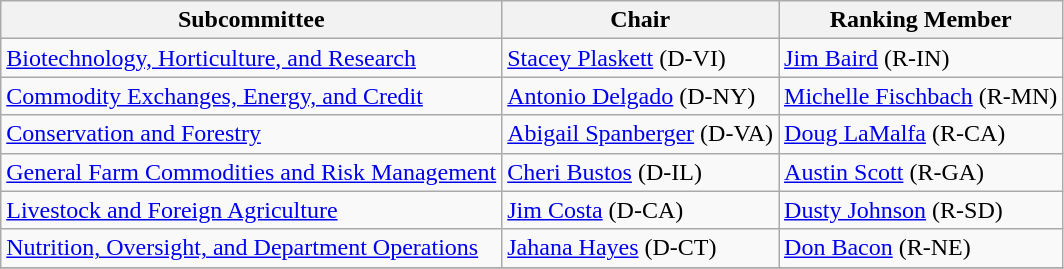<table class="wikitable">
<tr>
<th>Subcommittee</th>
<th>Chair</th>
<th>Ranking Member</th>
</tr>
<tr>
<td><a href='#'>Biotechnology, Horticulture, and Research</a></td>
<td><a href='#'>Stacey Plaskett</a> (D-VI)</td>
<td><a href='#'>Jim Baird</a> (R-IN)</td>
</tr>
<tr>
<td><a href='#'>Commodity Exchanges, Energy, and Credit</a></td>
<td><a href='#'>Antonio Delgado</a> (D-NY)</td>
<td><a href='#'>Michelle Fischbach</a> (R-MN)</td>
</tr>
<tr>
<td><a href='#'>Conservation and Forestry</a></td>
<td><a href='#'>Abigail Spanberger</a> (D-VA)</td>
<td><a href='#'>Doug LaMalfa</a> (R-CA)</td>
</tr>
<tr>
<td><a href='#'>General Farm Commodities and Risk Management</a></td>
<td><a href='#'>Cheri Bustos</a> (D-IL)</td>
<td><a href='#'>Austin Scott</a> (R-GA)</td>
</tr>
<tr>
<td><a href='#'>Livestock and Foreign Agriculture</a></td>
<td><a href='#'>Jim Costa</a> (D-CA)</td>
<td><a href='#'>Dusty Johnson</a> (R-SD)</td>
</tr>
<tr>
<td><a href='#'>Nutrition, Oversight, and Department Operations</a></td>
<td><a href='#'>Jahana Hayes</a> (D-CT)</td>
<td><a href='#'>Don Bacon</a> (R-NE)</td>
</tr>
<tr>
</tr>
</table>
